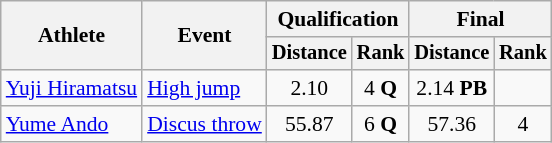<table class="wikitable" style="font-size:90%">
<tr>
<th rowspan=2>Athlete</th>
<th rowspan=2>Event</th>
<th colspan=2>Qualification</th>
<th colspan=2>Final</th>
</tr>
<tr style="font-size:95%">
<th>Distance</th>
<th>Rank</th>
<th>Distance</th>
<th>Rank</th>
</tr>
<tr align=center>
<td align=left><a href='#'>Yuji Hiramatsu</a></td>
<td align=left><a href='#'>High jump</a></td>
<td>2.10</td>
<td>4 <strong>Q</strong></td>
<td>2.14 <strong>PB</strong></td>
<td></td>
</tr>
<tr align=center>
<td align=left><a href='#'>Yume Ando</a></td>
<td align=left><a href='#'>Discus throw</a></td>
<td>55.87</td>
<td>6 <strong>Q</strong></td>
<td>57.36</td>
<td>4</td>
</tr>
</table>
